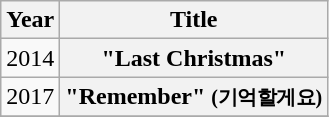<table class="wikitable plainrowheaders">
<tr>
<th>Year</th>
<th>Title</th>
</tr>
<tr>
<td>2014</td>
<th scope="row">"Last Christmas"</th>
</tr>
<tr>
<td>2017</td>
<th scope="row">"Remember" <small>(기억할게요)</small></th>
</tr>
<tr>
</tr>
</table>
